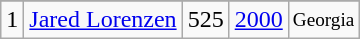<table class="wikitable">
<tr>
</tr>
<tr>
<td>1</td>
<td><a href='#'>Jared Lorenzen</a></td>
<td><abbr>525</abbr></td>
<td><a href='#'>2000</a></td>
<td style="font-size:80%;">Georgia</td>
</tr>
</table>
